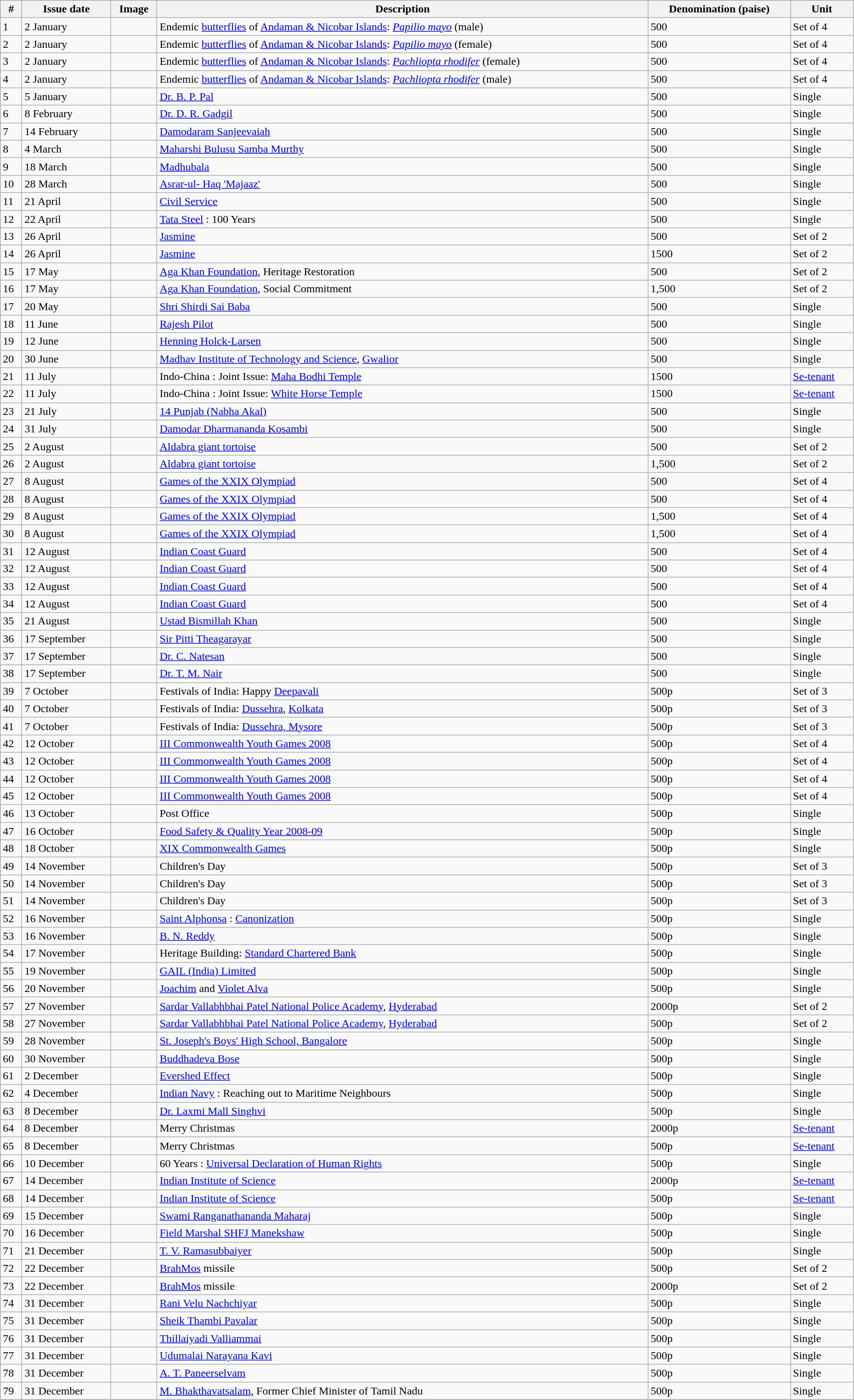<table class="wikitable" style="text-align:justify" width="98%">
<tr>
<th>#</th>
<th>Issue date</th>
<th>Image</th>
<th>Description</th>
<th>Denomination (paise)</th>
<th>Unit</th>
</tr>
<tr>
<td>1</td>
<td>2 January</td>
<td></td>
<td>Endemic <a href='#'>butterflies</a> of <a href='#'>Andaman & Nicobar Islands</a>: <em><a href='#'>Papilio mayo</a></em> (male)</td>
<td>500</td>
<td>Set of 4</td>
</tr>
<tr>
<td>2</td>
<td>2 January</td>
<td></td>
<td>Endemic <a href='#'>butterflies</a> of <a href='#'>Andaman & Nicobar Islands</a>: <em><a href='#'>Papilio mayo</a></em> (female)</td>
<td>500</td>
<td>Set of 4</td>
</tr>
<tr>
<td>3</td>
<td>2 January</td>
<td></td>
<td>Endemic <a href='#'>butterflies</a> of <a href='#'>Andaman & Nicobar Islands</a>: <em><a href='#'>Pachliopta rhodifer</a></em> (female)</td>
<td>500</td>
<td>Set of 4</td>
</tr>
<tr>
<td>4</td>
<td>2 January</td>
<td></td>
<td>Endemic <a href='#'>butterflies</a> of <a href='#'>Andaman & Nicobar Islands</a>: <em><a href='#'>Pachliopta rhodifer</a></em> (male)</td>
<td>500</td>
<td>Set of 4</td>
</tr>
<tr>
<td>5</td>
<td>5 January</td>
<td></td>
<td><a href='#'>Dr. B. P. Pal</a></td>
<td>500</td>
<td>Single</td>
</tr>
<tr>
<td>6</td>
<td>8 February</td>
<td></td>
<td><a href='#'>Dr. D. R. Gadgil</a></td>
<td>500</td>
<td>Single</td>
</tr>
<tr>
<td>7</td>
<td>14 February</td>
<td></td>
<td><a href='#'>Damodaram Sanjeevaiah</a></td>
<td>500</td>
<td>Single</td>
</tr>
<tr>
<td>8</td>
<td>4 March</td>
<td></td>
<td><a href='#'>Maharshi Bulusu Samba Murthy</a></td>
<td>500</td>
<td>Single</td>
</tr>
<tr>
<td>9</td>
<td>18 March</td>
<td></td>
<td><a href='#'>Madhubala</a></td>
<td>500</td>
<td>Single</td>
</tr>
<tr>
<td>10</td>
<td>28 March</td>
<td></td>
<td><a href='#'>Asrar-ul- Haq 'Majaaz'</a></td>
<td>500</td>
<td>Single</td>
</tr>
<tr>
<td>11</td>
<td>21 April</td>
<td></td>
<td><a href='#'>Civil Service</a></td>
<td>500</td>
<td>Single</td>
</tr>
<tr>
<td>12</td>
<td>22 April</td>
<td></td>
<td><a href='#'>Tata Steel</a> : 100 Years</td>
<td>500</td>
<td>Single</td>
</tr>
<tr>
<td>13</td>
<td>26 April</td>
<td></td>
<td><a href='#'>Jasmine</a></td>
<td>500</td>
<td>Set of 2</td>
</tr>
<tr>
<td>14</td>
<td>26 April</td>
<td></td>
<td><a href='#'>Jasmine</a></td>
<td>1500</td>
<td>Set of 2</td>
</tr>
<tr>
<td>15</td>
<td>17 May</td>
<td></td>
<td><a href='#'>Aga Khan Foundation</a>, Heritage Restoration</td>
<td>500</td>
<td>Set of 2</td>
</tr>
<tr>
<td>16</td>
<td>17 May</td>
<td></td>
<td><a href='#'>Aga Khan Foundation</a>, Social Commitment</td>
<td>1,500</td>
<td>Set of 2</td>
</tr>
<tr>
<td>17</td>
<td>20 May</td>
<td></td>
<td><a href='#'>Shri Shirdi Sai Baba</a></td>
<td>500</td>
<td>Single</td>
</tr>
<tr>
<td>18</td>
<td>11 June</td>
<td></td>
<td><a href='#'>Rajesh Pilot</a></td>
<td>500</td>
<td>Single</td>
</tr>
<tr>
<td>19</td>
<td>12 June</td>
<td></td>
<td><a href='#'>Henning Holck-Larsen</a></td>
<td>500</td>
<td>Single</td>
</tr>
<tr>
<td>20</td>
<td>30 June</td>
<td></td>
<td><a href='#'>Madhav Institute of Technology and Science</a>, <a href='#'>Gwalior</a></td>
<td>500</td>
<td>Single</td>
</tr>
<tr>
<td>21</td>
<td>11 July</td>
<td></td>
<td>Indo-China : Joint Issue: <a href='#'>Maha Bodhi Temple</a></td>
<td>1500</td>
<td><a href='#'>Se-tenant</a></td>
</tr>
<tr>
<td>22</td>
<td>11 July</td>
<td></td>
<td>Indo-China : Joint Issue: <a href='#'>White Horse Temple</a></td>
<td>1500</td>
<td><a href='#'>Se-tenant</a></td>
</tr>
<tr>
<td>23</td>
<td>21 July</td>
<td></td>
<td><a href='#'>14 Punjab (Nabha Akal)</a></td>
<td>500</td>
<td>Single</td>
</tr>
<tr>
<td>24</td>
<td>31 July</td>
<td></td>
<td><a href='#'>Damodar Dharmananda Kosambi</a></td>
<td>500</td>
<td>Single</td>
</tr>
<tr>
<td>25</td>
<td>2 August</td>
<td></td>
<td><a href='#'>Aldabra giant tortoise</a></td>
<td>500</td>
<td>Set of 2</td>
</tr>
<tr>
<td>26</td>
<td>2 August</td>
<td></td>
<td><a href='#'>Aldabra giant tortoise</a></td>
<td>1,500</td>
<td>Set of 2</td>
</tr>
<tr>
<td>27</td>
<td>8 August</td>
<td></td>
<td><a href='#'>Games of the XXIX Olympiad</a></td>
<td>500</td>
<td>Set of 4</td>
</tr>
<tr>
<td>28</td>
<td>8 August</td>
<td></td>
<td><a href='#'>Games of the XXIX Olympiad</a></td>
<td>500</td>
<td>Set of 4</td>
</tr>
<tr>
<td>29</td>
<td>8 August</td>
<td></td>
<td><a href='#'>Games of the XXIX Olympiad</a></td>
<td>1,500</td>
<td>Set of 4</td>
</tr>
<tr>
<td>30</td>
<td>8 August</td>
<td></td>
<td><a href='#'>Games of the XXIX Olympiad</a></td>
<td>1,500</td>
<td>Set of 4</td>
</tr>
<tr>
<td>31</td>
<td>12 August</td>
<td></td>
<td><a href='#'>Indian Coast Guard</a></td>
<td>500</td>
<td>Set of 4</td>
</tr>
<tr>
<td>32</td>
<td>12 August</td>
<td></td>
<td><a href='#'>Indian Coast Guard</a></td>
<td>500</td>
<td>Set of 4</td>
</tr>
<tr>
<td>33</td>
<td>12 August</td>
<td></td>
<td><a href='#'>Indian Coast Guard</a></td>
<td>500</td>
<td>Set of 4</td>
</tr>
<tr>
<td>34</td>
<td>12 August</td>
<td></td>
<td><a href='#'>Indian Coast Guard</a></td>
<td>500</td>
<td>Set of 4</td>
</tr>
<tr>
<td>35</td>
<td>21 August</td>
<td></td>
<td><a href='#'>Ustad Bismillah Khan</a></td>
<td>500</td>
<td>Single</td>
</tr>
<tr>
<td>36</td>
<td>17 September</td>
<td></td>
<td><a href='#'>Sir Pitti Theagarayar</a></td>
<td>500</td>
<td>Single</td>
</tr>
<tr>
<td>37</td>
<td>17 September</td>
<td></td>
<td><a href='#'>Dr. C. Natesan</a></td>
<td>500</td>
<td>Single</td>
</tr>
<tr>
<td>38</td>
<td>17 September</td>
<td></td>
<td><a href='#'>Dr. T. M. Nair</a></td>
<td>500</td>
<td>Single</td>
</tr>
<tr>
<td>39</td>
<td>7 October</td>
<td></td>
<td>Festivals of India: Happy <a href='#'>Deepavali</a></td>
<td>500p</td>
<td>Set of 3</td>
</tr>
<tr>
<td>40</td>
<td>7 October</td>
<td></td>
<td>Festivals of India: <a href='#'>Dussehra</a>, <a href='#'>Kolkata</a></td>
<td>500p</td>
<td>Set of 3</td>
</tr>
<tr>
<td>41</td>
<td>7 October</td>
<td></td>
<td>Festivals of India: <a href='#'>Dussehra, Mysore</a></td>
<td>500p</td>
<td>Set of 3</td>
</tr>
<tr>
<td>42</td>
<td>12 October</td>
<td></td>
<td><a href='#'>III Commonwealth Youth Games 2008</a></td>
<td>500p</td>
<td>Set of 4</td>
</tr>
<tr>
<td>43</td>
<td>12 October</td>
<td></td>
<td><a href='#'>III Commonwealth Youth Games 2008</a></td>
<td>500p</td>
<td>Set of 4</td>
</tr>
<tr>
<td>44</td>
<td>12 October</td>
<td></td>
<td><a href='#'>III Commonwealth Youth Games 2008</a></td>
<td>500p</td>
<td>Set of 4</td>
</tr>
<tr>
<td>45</td>
<td>12 October</td>
<td></td>
<td><a href='#'>III Commonwealth Youth Games 2008</a></td>
<td>500p</td>
<td>Set of 4</td>
</tr>
<tr>
<td>46</td>
<td>13 October</td>
<td></td>
<td>Post Office</td>
<td>500p</td>
<td>Single</td>
</tr>
<tr>
<td>47</td>
<td>16 October</td>
<td></td>
<td><a href='#'>Food Safety & Quality Year 2008-09</a></td>
<td>500p</td>
<td>Single</td>
</tr>
<tr>
<td>48</td>
<td>18 October</td>
<td></td>
<td><a href='#'>XIX Commonwealth Games</a></td>
<td>500p</td>
<td>Single</td>
</tr>
<tr>
<td>49</td>
<td>14 November</td>
<td></td>
<td>Children's Day</td>
<td>500p</td>
<td>Set of 3</td>
</tr>
<tr>
<td>50</td>
<td>14 November</td>
<td></td>
<td>Children's Day</td>
<td>500p</td>
<td>Set of 3</td>
</tr>
<tr>
<td>51</td>
<td>14 November</td>
<td></td>
<td>Children's Day</td>
<td>500p</td>
<td>Set of 3</td>
</tr>
<tr>
<td>52</td>
<td>16 November</td>
<td></td>
<td><a href='#'>Saint Alphonsa</a> : <a href='#'>Canonization</a></td>
<td>500p</td>
<td>Single</td>
</tr>
<tr>
<td>53</td>
<td>16 November</td>
<td></td>
<td><a href='#'>B. N. Reddy</a></td>
<td>500p</td>
<td>Single</td>
</tr>
<tr>
<td>54</td>
<td>17 November</td>
<td></td>
<td>Heritage Building: <a href='#'>Standard Chartered Bank</a></td>
<td>500p</td>
<td>Single</td>
</tr>
<tr>
<td>55</td>
<td>19 November</td>
<td></td>
<td><a href='#'>GAIL (India) Limited</a></td>
<td>500p</td>
<td>Single</td>
</tr>
<tr>
<td>56</td>
<td>20 November</td>
<td></td>
<td><a href='#'>Joachim</a> and <a href='#'>Violet Alva</a></td>
<td>500p</td>
<td>Single</td>
</tr>
<tr>
<td>57</td>
<td>27 November</td>
<td></td>
<td><a href='#'>Sardar Vallabhbhai Patel National Police Academy</a>, <a href='#'>Hyderabad</a></td>
<td>2000p</td>
<td>Set of 2</td>
</tr>
<tr>
<td>58</td>
<td>27 November</td>
<td></td>
<td><a href='#'>Sardar Vallabhbhai Patel National Police Academy</a>, <a href='#'>Hyderabad</a></td>
<td>500p</td>
<td>Set of 2</td>
</tr>
<tr>
<td>59</td>
<td>28 November</td>
<td></td>
<td><a href='#'>St. Joseph's Boys' High School, Bangalore</a></td>
<td>500p</td>
<td>Single</td>
</tr>
<tr>
<td>60</td>
<td>30 November</td>
<td></td>
<td><a href='#'>Buddhadeva Bose</a></td>
<td>500p</td>
<td>Single</td>
</tr>
<tr>
<td>61</td>
<td>2 December</td>
<td></td>
<td><a href='#'>Evershed Effect</a></td>
<td>500p</td>
<td>Single</td>
</tr>
<tr>
<td>62</td>
<td>4 December</td>
<td></td>
<td><a href='#'>Indian Navy</a> : Reaching out to Maritime Neighbours</td>
<td>500p</td>
<td>Single</td>
</tr>
<tr>
<td>63</td>
<td>8 December</td>
<td></td>
<td><a href='#'>Dr. Laxmi Mall Singhvi</a></td>
<td>500p</td>
<td>Single</td>
</tr>
<tr>
<td>64</td>
<td>8 December</td>
<td></td>
<td>Merry Christmas</td>
<td>2000p</td>
<td><a href='#'>Se-tenant</a></td>
</tr>
<tr>
<td>65</td>
<td>8 December</td>
<td></td>
<td>Merry Christmas</td>
<td>500p</td>
<td><a href='#'>Se-tenant</a></td>
</tr>
<tr>
<td>66</td>
<td>10 December</td>
<td></td>
<td>60 Years : <a href='#'>Universal Declaration of Human Rights</a></td>
<td>500p</td>
<td>Single</td>
</tr>
<tr>
<td>67</td>
<td>14 December</td>
<td></td>
<td><a href='#'>Indian Institute of Science</a></td>
<td>2000p</td>
<td><a href='#'>Se-tenant</a></td>
</tr>
<tr>
<td>68</td>
<td>14 December</td>
<td></td>
<td><a href='#'>Indian Institute of Science</a></td>
<td>500p</td>
<td><a href='#'>Se-tenant</a></td>
</tr>
<tr>
<td>69</td>
<td>15 December</td>
<td></td>
<td><a href='#'>Swami Ranganathananda Maharaj</a></td>
<td>500p</td>
<td>Single</td>
</tr>
<tr>
<td>70</td>
<td>16 December</td>
<td></td>
<td><a href='#'>Field Marshal SHFJ Manekshaw</a></td>
<td>500p</td>
<td>Single</td>
</tr>
<tr>
<td>71</td>
<td>21 December</td>
<td></td>
<td><a href='#'>T. V. Ramasubbaiyer</a></td>
<td>500p</td>
<td>Single</td>
</tr>
<tr>
<td>72</td>
<td>22 December</td>
<td></td>
<td><a href='#'>BrahMos</a> missile</td>
<td>500p</td>
<td>Set of 2</td>
</tr>
<tr>
<td>73</td>
<td>22 December</td>
<td></td>
<td><a href='#'>BrahMos</a> missile</td>
<td>2000p</td>
<td>Set of 2</td>
</tr>
<tr>
<td>74</td>
<td>31 December</td>
<td></td>
<td><a href='#'>Rani Velu Nachchiyar</a></td>
<td>500p</td>
<td>Single</td>
</tr>
<tr>
<td>75</td>
<td>31 December</td>
<td></td>
<td><a href='#'>Sheik Thambi Pavalar</a></td>
<td>500p</td>
<td>Single</td>
</tr>
<tr>
<td>76</td>
<td>31 December</td>
<td></td>
<td><a href='#'>Thillaiyadi Valliammai</a></td>
<td>500p</td>
<td>Single</td>
</tr>
<tr>
<td>77</td>
<td>31 December</td>
<td></td>
<td><a href='#'>Udumalai Narayana Kavi</a></td>
<td>500p</td>
<td>Single</td>
</tr>
<tr>
<td>78</td>
<td>31 December</td>
<td></td>
<td><a href='#'>A. T. Paneerselvam</a></td>
<td>500p</td>
<td>Single</td>
</tr>
<tr>
<td>79</td>
<td>31 December</td>
<td></td>
<td><a href='#'>M. Bhakthavatsalam</a>, Former Chief Minister of Tamil Nadu</td>
<td>500p</td>
<td>Single</td>
</tr>
<tr>
</tr>
</table>
